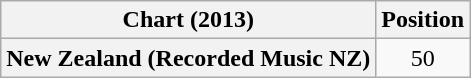<table class="wikitable plainrowheaders" style="text-align:center">
<tr>
<th scope="col">Chart (2013)</th>
<th scope="col">Position</th>
</tr>
<tr>
<th scope="row">New Zealand (Recorded Music NZ)</th>
<td>50</td>
</tr>
</table>
